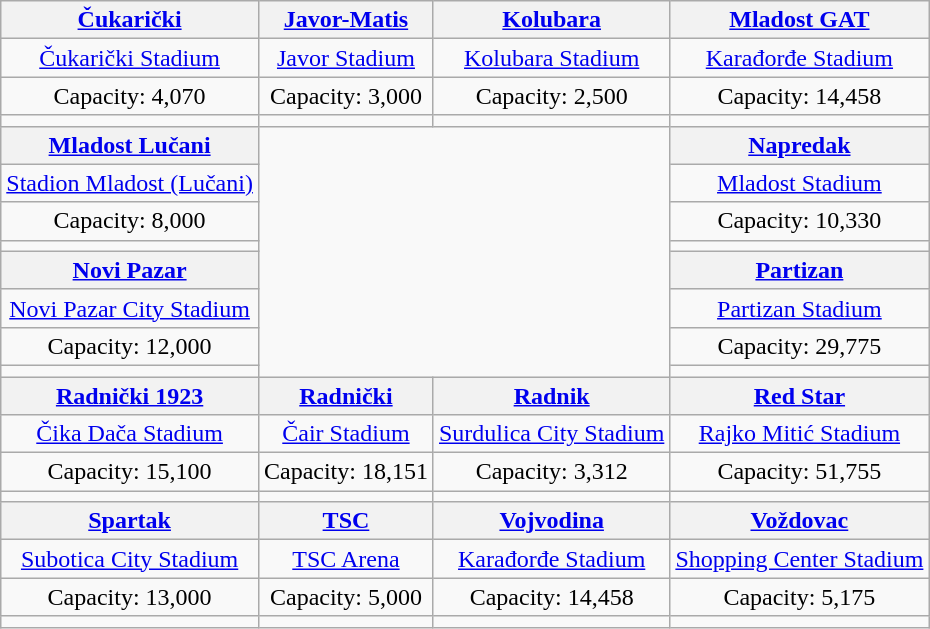<table class="wikitable" style="text-align:center">
<tr>
<th><a href='#'>Čukarički</a></th>
<th><a href='#'>Javor-Matis</a></th>
<th><a href='#'>Kolubara</a></th>
<th><a href='#'>Mladost GAT</a></th>
</tr>
<tr>
<td><a href='#'>Čukarički Stadium</a></td>
<td><a href='#'>Javor Stadium</a></td>
<td><a href='#'>Kolubara Stadium</a></td>
<td><a href='#'>Karađorđe Stadium</a></td>
</tr>
<tr>
<td>Capacity: 4,070</td>
<td>Capacity: 3,000</td>
<td>Capacity: 2,500</td>
<td>Capacity: 14,458</td>
</tr>
<tr>
<td></td>
<td></td>
<td></td>
<td></td>
</tr>
<tr>
<th><a href='#'>Mladost Lučani</a></th>
<td colspan="2" rowspan="8"><br><br><br></td>
<th><a href='#'>Napredak</a></th>
</tr>
<tr>
<td><a href='#'>Stadion Mladost (Lučani)</a></td>
<td><a href='#'>Mladost Stadium</a></td>
</tr>
<tr>
<td>Capacity: 8,000</td>
<td>Capacity: 10,330</td>
</tr>
<tr>
<td></td>
<td></td>
</tr>
<tr>
<th><a href='#'>Novi Pazar</a></th>
<th><a href='#'>Partizan</a></th>
</tr>
<tr>
<td><a href='#'>Novi Pazar City Stadium</a></td>
<td><a href='#'>Partizan Stadium</a></td>
</tr>
<tr>
<td>Capacity: 12,000</td>
<td>Capacity: 29,775</td>
</tr>
<tr>
<td></td>
<td></td>
</tr>
<tr>
<th><a href='#'>Radnički 1923</a></th>
<th><a href='#'>Radnički</a></th>
<th><a href='#'>Radnik</a></th>
<th><a href='#'>Red Star</a></th>
</tr>
<tr>
<td><a href='#'>Čika Dača Stadium</a></td>
<td><a href='#'>Čair Stadium</a></td>
<td><a href='#'>Surdulica City Stadium</a></td>
<td><a href='#'>Rajko Mitić Stadium</a></td>
</tr>
<tr>
<td>Capacity: 15,100</td>
<td>Capacity: 18,151</td>
<td>Capacity: 3,312</td>
<td>Capacity: 51,755</td>
</tr>
<tr>
<td></td>
<td></td>
<td></td>
<td></td>
</tr>
<tr>
<th><a href='#'>Spartak</a></th>
<th><a href='#'>TSC</a></th>
<th><a href='#'>Vojvodina</a></th>
<th><a href='#'>Voždovac</a></th>
</tr>
<tr>
<td><a href='#'>Subotica City Stadium</a></td>
<td><a href='#'>TSC Arena</a></td>
<td><a href='#'>Karađorđe Stadium</a></td>
<td><a href='#'>Shopping Center Stadium</a></td>
</tr>
<tr>
<td>Capacity: 13,000</td>
<td>Capacity: 5,000</td>
<td>Capacity: 14,458</td>
<td>Capacity: 5,175</td>
</tr>
<tr>
<td></td>
<td></td>
<td></td>
<td></td>
</tr>
</table>
